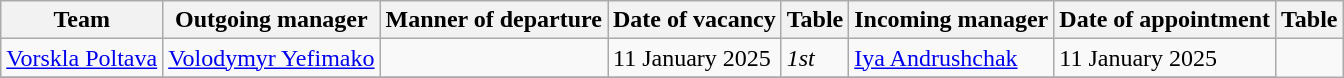<table class="wikitable sortable">
<tr>
<th>Team</th>
<th>Outgoing manager</th>
<th>Manner of departure</th>
<th>Date of vacancy</th>
<th>Table</th>
<th>Incoming manager</th>
<th>Date of appointment</th>
<th>Table</th>
</tr>
<tr>
<td><a href='#'>Vorskla Poltava</a></td>
<td> <a href='#'>Volodymyr Yefimako</a></td>
<td></td>
<td>11 January 2025</td>
<td><em>1st</em></td>
<td> <a href='#'>Iya Andrushchak</a></td>
<td>11 January 2025</td>
</tr>
<tr>
</tr>
</table>
